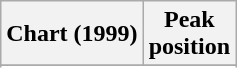<table class="wikitable sortable plainrowheaders" style="text-align:center">
<tr>
<th scope="col">Chart (1999)</th>
<th scope="col">Peak<br>position</th>
</tr>
<tr>
</tr>
<tr>
</tr>
<tr>
</tr>
</table>
